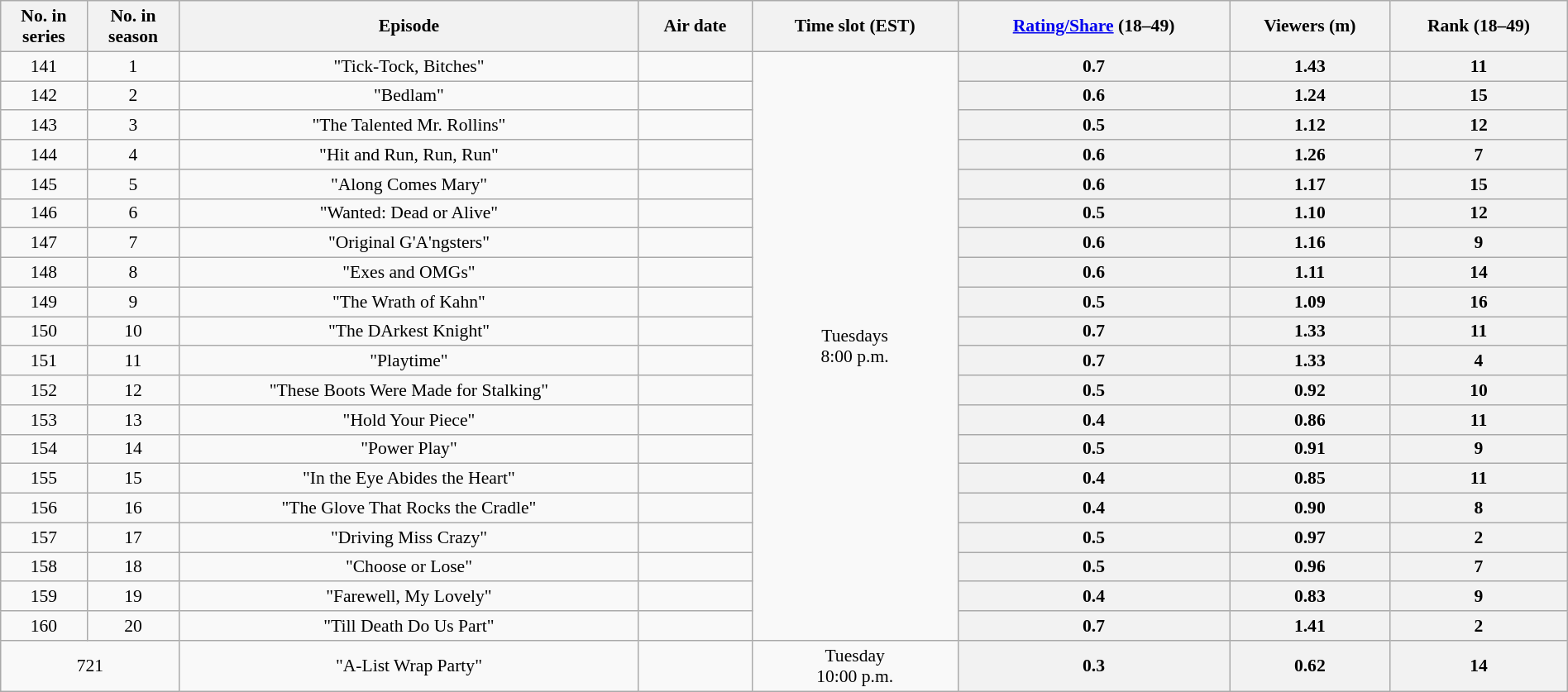<table class="wikitable" style="font-size:90%; text-align:center; width: 100%; margin-left: auto; margin-right: auto;">
<tr>
<th>No. in<br>series</th>
<th>No. in<br>season</th>
<th>Episode</th>
<th>Air date</th>
<th>Time slot (EST)</th>
<th><a href='#'>Rating/Share</a> (18–49)</th>
<th>Viewers (m)</th>
<th>Rank (18–49)</th>
</tr>
<tr>
<td style="text-align:center">141</td>
<td style="text-align:center">1</td>
<td>"Tick-Tock, Bitches"</td>
<td></td>
<td style="text-align:center" rowspan=20>Tuesdays<br>8:00 p.m.</td>
<th>0.7</th>
<th>1.43</th>
<th>11</th>
</tr>
<tr>
<td style="text-align:center">142</td>
<td style="text-align:center">2</td>
<td>"Bedlam"</td>
<td></td>
<th>0.6</th>
<th>1.24</th>
<th>15</th>
</tr>
<tr>
<td style="text-align:center">143</td>
<td style="text-align:center">3</td>
<td>"The Talented Mr. Rollins"</td>
<td></td>
<th>0.5</th>
<th>1.12</th>
<th>12</th>
</tr>
<tr>
<td style="text-align:center">144</td>
<td style="text-align:center">4</td>
<td>"Hit and Run, Run, Run"</td>
<td></td>
<th>0.6</th>
<th>1.26</th>
<th>7</th>
</tr>
<tr>
<td style="text-align:center">145</td>
<td style="text-align:center">5</td>
<td>"Along Comes Mary"</td>
<td></td>
<th>0.6</th>
<th>1.17</th>
<th>15</th>
</tr>
<tr>
<td style="text-align:center">146</td>
<td style="text-align:center">6</td>
<td>"Wanted: Dead or Alive"</td>
<td></td>
<th>0.5</th>
<th>1.10</th>
<th>12</th>
</tr>
<tr>
<td style="text-align:center">147</td>
<td style="text-align:center">7</td>
<td>"Original G'A'ngsters"</td>
<td></td>
<th>0.6</th>
<th>1.16</th>
<th>9</th>
</tr>
<tr>
<td style="text-align:center">148</td>
<td style="text-align:center">8</td>
<td>"Exes and OMGs"</td>
<td></td>
<th>0.6</th>
<th>1.11</th>
<th>14</th>
</tr>
<tr>
<td style="text-align:center">149</td>
<td style="text-align:center">9</td>
<td>"The Wrath of Kahn"</td>
<td></td>
<th>0.5</th>
<th>1.09</th>
<th>16</th>
</tr>
<tr>
<td style="text-align:center">150</td>
<td style="text-align:center">10</td>
<td>"The DArkest Knight"</td>
<td></td>
<th>0.7</th>
<th>1.33</th>
<th>11</th>
</tr>
<tr>
<td style="text-align:center">151</td>
<td style="text-align:center">11</td>
<td>"Playtime"</td>
<td></td>
<th>0.7</th>
<th>1.33</th>
<th>4</th>
</tr>
<tr>
<td style="text-align:center">152</td>
<td style="text-align:center">12</td>
<td>"These Boots Were Made for Stalking"</td>
<td></td>
<th>0.5</th>
<th>0.92</th>
<th>10</th>
</tr>
<tr>
<td style="text-align:center">153</td>
<td style="text-align:center">13</td>
<td>"Hold Your Piece"</td>
<td></td>
<th>0.4</th>
<th>0.86</th>
<th>11</th>
</tr>
<tr>
<td style="text-align:center">154</td>
<td style="text-align:center">14</td>
<td>"Power Play"</td>
<td></td>
<th>0.5</th>
<th>0.91</th>
<th>9</th>
</tr>
<tr>
<td style="text-align:center">155</td>
<td style="text-align:center">15</td>
<td>"In the Eye Abides the Heart"</td>
<td></td>
<th>0.4</th>
<th>0.85</th>
<th>11</th>
</tr>
<tr>
<td style="text-align:center">156</td>
<td style="text-align:center">16</td>
<td>"The Glove That Rocks the Cradle"</td>
<td></td>
<th>0.4</th>
<th>0.90</th>
<th>8</th>
</tr>
<tr>
<td style="text-align:center">157</td>
<td style="text-align:center">17</td>
<td>"Driving Miss Crazy"</td>
<td></td>
<th>0.5</th>
<th>0.97</th>
<th>2</th>
</tr>
<tr>
<td style="text-align:center">158</td>
<td style="text-align:center">18</td>
<td>"Choose or Lose"</td>
<td></td>
<th>0.5</th>
<th>0.96</th>
<th>7</th>
</tr>
<tr>
<td style="text-align:center">159</td>
<td style="text-align:center">19</td>
<td>"Farewell, My Lovely"</td>
<td></td>
<th>0.4</th>
<th>0.83</th>
<th>9</th>
</tr>
<tr>
<td style="text-align:center">160</td>
<td style="text-align:center">20</td>
<td>"Till Death Do Us Part"</td>
<td></td>
<th>0.7</th>
<th>1.41</th>
<th>2</th>
</tr>
<tr>
<td colspan="2">721</td>
<td>"A-List Wrap Party"</td>
<td></td>
<td>Tuesday<br>10:00 p.m.</td>
<th>0.3</th>
<th>0.62</th>
<th>14</th>
</tr>
</table>
